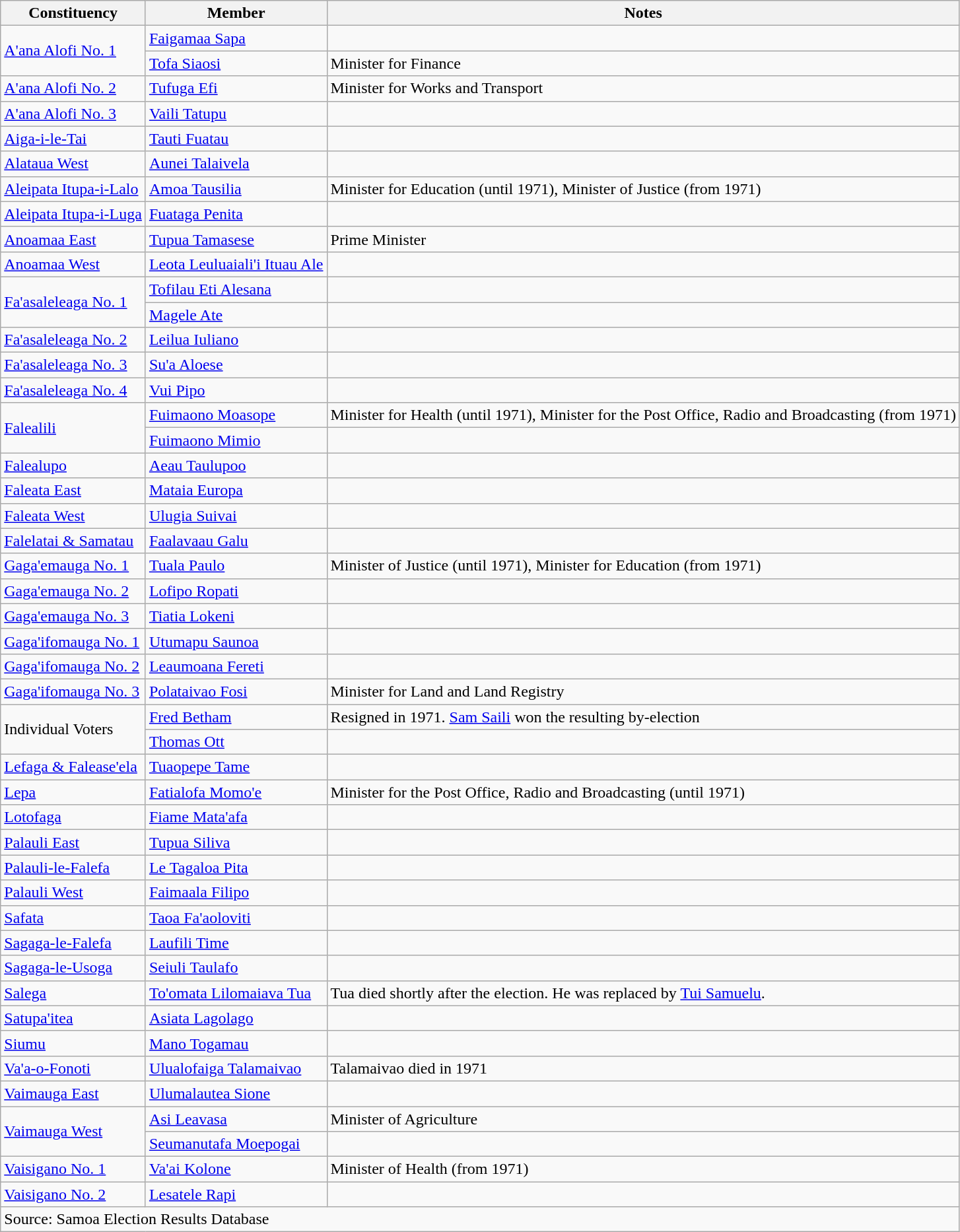<table class="wikitable sortable">
<tr>
<th>Constituency</th>
<th>Member</th>
<th>Notes</th>
</tr>
<tr>
<td rowspan=2><a href='#'>A'ana Alofi No. 1</a></td>
<td><a href='#'>Faigamaa Sapa</a></td>
<td></td>
</tr>
<tr>
<td><a href='#'>Tofa Siaosi</a></td>
<td>Minister for Finance</td>
</tr>
<tr>
<td><a href='#'>A'ana Alofi No. 2</a></td>
<td><a href='#'>Tufuga Efi</a></td>
<td>Minister for Works and Transport</td>
</tr>
<tr>
<td><a href='#'>A'ana Alofi No. 3</a></td>
<td><a href='#'>Vaili Tatupu</a></td>
<td></td>
</tr>
<tr>
<td><a href='#'>Aiga-i-le-Tai</a></td>
<td><a href='#'>Tauti Fuatau</a></td>
<td></td>
</tr>
<tr>
<td><a href='#'>Alataua West</a></td>
<td><a href='#'>Aunei Talaivela</a></td>
<td></td>
</tr>
<tr>
<td><a href='#'>Aleipata Itupa-i-Lalo</a></td>
<td><a href='#'>Amoa Tausilia</a></td>
<td>Minister for Education (until 1971), Minister of Justice (from 1971)</td>
</tr>
<tr>
<td><a href='#'>Aleipata Itupa-i-Luga</a></td>
<td><a href='#'>Fuataga Penita</a></td>
<td></td>
</tr>
<tr>
<td><a href='#'>Anoamaa East</a></td>
<td><a href='#'>Tupua Tamasese</a></td>
<td>Prime Minister</td>
</tr>
<tr>
<td><a href='#'>Anoamaa West</a></td>
<td><a href='#'>Leota Leuluaiali'i Ituau Ale</a></td>
<td></td>
</tr>
<tr>
<td rowspan=2><a href='#'>Fa'asaleleaga No. 1</a></td>
<td><a href='#'>Tofilau Eti Alesana</a></td>
<td></td>
</tr>
<tr>
<td><a href='#'>Magele Ate</a></td>
<td></td>
</tr>
<tr>
<td><a href='#'>Fa'asaleleaga No. 2</a></td>
<td><a href='#'>Leilua Iuliano</a></td>
<td></td>
</tr>
<tr>
<td><a href='#'>Fa'asaleleaga No. 3</a></td>
<td><a href='#'>Su'a Aloese</a></td>
<td></td>
</tr>
<tr>
<td><a href='#'>Fa'asaleleaga No. 4</a></td>
<td><a href='#'>Vui Pipo</a></td>
<td></td>
</tr>
<tr>
<td rowspan=2><a href='#'>Falealili</a></td>
<td><a href='#'>Fuimaono Moasope</a></td>
<td>Minister for Health (until 1971), Minister for the Post Office, Radio and Broadcasting (from 1971)</td>
</tr>
<tr>
<td><a href='#'>Fuimaono Mimio</a></td>
<td></td>
</tr>
<tr>
<td><a href='#'>Falealupo</a></td>
<td><a href='#'>Aeau Taulupoo</a></td>
<td></td>
</tr>
<tr>
<td><a href='#'>Faleata East</a></td>
<td><a href='#'>Mataia Europa</a></td>
<td></td>
</tr>
<tr>
<td><a href='#'>Faleata West</a></td>
<td><a href='#'>Ulugia Suivai</a></td>
<td></td>
</tr>
<tr>
<td><a href='#'>Falelatai & Samatau</a></td>
<td><a href='#'>Faalavaau Galu</a></td>
<td></td>
</tr>
<tr>
<td><a href='#'>Gaga'emauga No. 1</a></td>
<td><a href='#'>Tuala Paulo</a></td>
<td>Minister of Justice (until 1971), Minister for Education (from 1971)</td>
</tr>
<tr>
<td><a href='#'>Gaga'emauga No. 2</a></td>
<td><a href='#'>Lofipo Ropati</a></td>
<td></td>
</tr>
<tr>
<td><a href='#'>Gaga'emauga No. 3</a></td>
<td><a href='#'>Tiatia Lokeni</a></td>
<td></td>
</tr>
<tr>
<td><a href='#'>Gaga'ifomauga No. 1</a></td>
<td><a href='#'>Utumapu Saunoa</a></td>
<td></td>
</tr>
<tr>
<td><a href='#'>Gaga'ifomauga No. 2</a></td>
<td><a href='#'>Leaumoana Fereti</a></td>
<td></td>
</tr>
<tr>
<td><a href='#'>Gaga'ifomauga No. 3</a></td>
<td><a href='#'>Polataivao Fosi</a></td>
<td>Minister for Land and Land Registry</td>
</tr>
<tr>
<td rowspan=2>Individual Voters</td>
<td><a href='#'>Fred Betham</a></td>
<td>Resigned in 1971. <a href='#'>Sam Saili</a> won the resulting by-election</td>
</tr>
<tr>
<td><a href='#'>Thomas Ott</a></td>
<td></td>
</tr>
<tr>
<td><a href='#'>Lefaga & Falease'ela</a></td>
<td><a href='#'>Tuaopepe Tame</a></td>
<td></td>
</tr>
<tr>
<td><a href='#'>Lepa</a></td>
<td><a href='#'>Fatialofa Momo'e</a></td>
<td>Minister for the Post Office, Radio and Broadcasting (until 1971)</td>
</tr>
<tr>
<td><a href='#'>Lotofaga</a></td>
<td><a href='#'>Fiame Mata'afa</a></td>
<td></td>
</tr>
<tr>
<td><a href='#'>Palauli East</a></td>
<td><a href='#'>Tupua Siliva</a></td>
<td></td>
</tr>
<tr>
<td><a href='#'>Palauli-le-Falefa</a></td>
<td><a href='#'>Le Tagaloa Pita</a></td>
<td></td>
</tr>
<tr>
<td><a href='#'>Palauli West</a></td>
<td><a href='#'>Faimaala Filipo</a></td>
<td></td>
</tr>
<tr>
<td><a href='#'>Safata</a></td>
<td><a href='#'>Taoa Fa'aoloviti</a></td>
<td></td>
</tr>
<tr>
<td><a href='#'>Sagaga-le-Falefa</a></td>
<td><a href='#'>Laufili Time</a></td>
<td></td>
</tr>
<tr>
<td><a href='#'>Sagaga-le-Usoga</a></td>
<td><a href='#'>Seiuli Taulafo</a></td>
<td></td>
</tr>
<tr>
<td><a href='#'>Salega</a></td>
<td><a href='#'>To'omata Lilomaiava Tua</a></td>
<td>Tua died shortly after the election. He was replaced by <a href='#'>Tui Samuelu</a>.</td>
</tr>
<tr>
<td><a href='#'>Satupa'itea</a></td>
<td><a href='#'>Asiata Lagolago</a></td>
<td></td>
</tr>
<tr>
<td><a href='#'>Siumu</a></td>
<td><a href='#'>Mano Togamau</a></td>
<td></td>
</tr>
<tr>
<td><a href='#'>Va'a-o-Fonoti</a></td>
<td><a href='#'>Ulualofaiga Talamaivao</a></td>
<td>Talamaivao died in 1971</td>
</tr>
<tr>
<td><a href='#'>Vaimauga East</a></td>
<td><a href='#'>Ulumalautea Sione</a></td>
<td></td>
</tr>
<tr>
<td rowspan=2><a href='#'>Vaimauga West</a></td>
<td><a href='#'>Asi Leavasa</a></td>
<td>Minister of Agriculture</td>
</tr>
<tr>
<td><a href='#'>Seumanutafa Moepogai</a></td>
<td></td>
</tr>
<tr>
<td><a href='#'>Vaisigano No. 1</a></td>
<td><a href='#'>Va'ai Kolone</a></td>
<td>Minister of Health (from 1971)</td>
</tr>
<tr>
<td><a href='#'>Vaisigano No. 2</a></td>
<td><a href='#'>Lesatele Rapi</a></td>
<td></td>
</tr>
<tr class=sortbottom>
<td colspan=3>Source: Samoa Election Results Database</td>
</tr>
</table>
